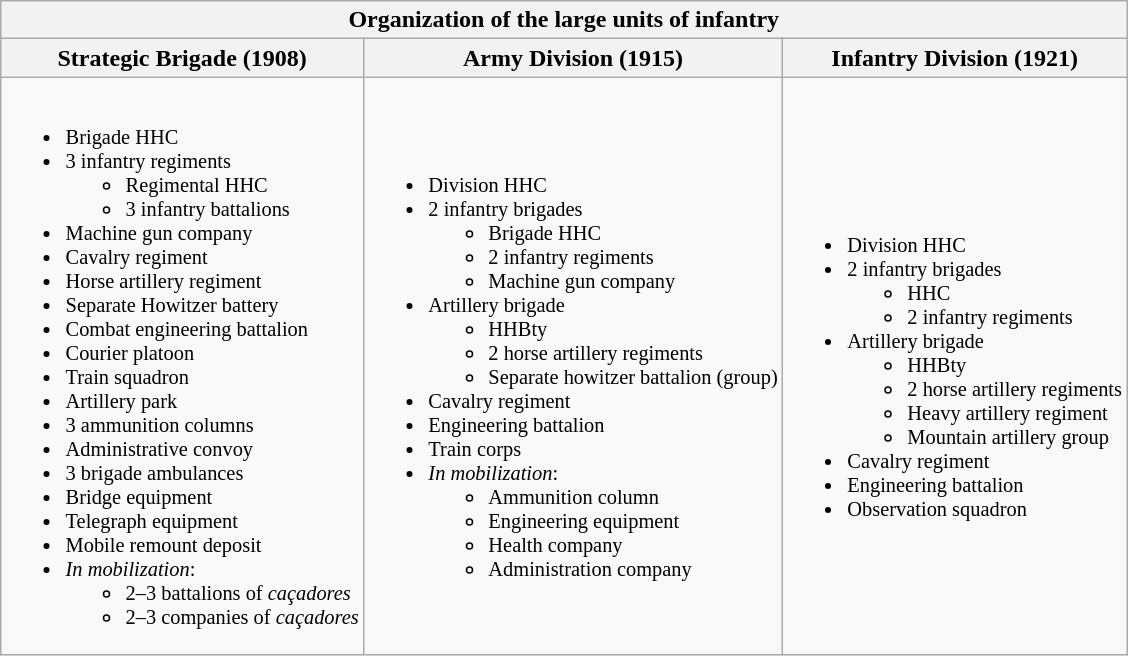<table class="wikitable mw-collapsible mw-collapsed">
<tr>
<th colspan="3">Organization of the large units of infantry</th>
</tr>
<tr>
<th>Strategic Brigade (1908)</th>
<th>Army Division (1915)</th>
<th>Infantry Division (1921)</th>
</tr>
<tr style="font-size:85%;">
<td><br><ul><li>Brigade HHC</li><li>3 infantry regiments<ul><li>Regimental HHC</li><li>3 infantry battalions</li></ul></li><li>Machine gun company</li><li>Cavalry regiment</li><li>Horse artillery regiment</li><li>Separate Howitzer battery</li><li>Combat engineering battalion</li><li>Courier platoon</li><li>Train squadron</li><li>Artillery park</li><li>3 ammunition columns</li><li>Administrative convoy</li><li>3 brigade ambulances</li><li>Bridge equipment</li><li>Telegraph equipment</li><li>Mobile remount deposit</li><li><em>In mobilization</em>:<ul><li>2–3 battalions of <em>caçadores</em></li><li>2–3 companies of <em>caçadores</em></li></ul></li></ul></td>
<td><br><ul><li>Division HHC</li><li>2 infantry brigades<ul><li>Brigade HHC</li><li>2 infantry regiments</li><li>Machine gun company</li></ul></li><li>Artillery brigade<ul><li>HHBty</li><li>2 horse artillery regiments</li><li>Separate howitzer battalion (group)</li></ul></li><li>Cavalry regiment</li><li>Engineering battalion</li><li>Train corps</li><li><em>In mobilization</em>:<ul><li>Ammunition column</li><li>Engineering equipment</li><li>Health company</li><li>Administration company</li></ul></li></ul></td>
<td><br><ul><li>Division HHC</li><li>2 infantry brigades<ul><li>HHC</li><li>2 infantry regiments</li></ul></li><li>Artillery brigade<ul><li>HHBty</li><li>2 horse artillery regiments</li><li>Heavy artillery regiment</li><li>Mountain artillery group</li></ul></li><li>Cavalry regiment</li><li>Engineering battalion</li><li>Observation squadron</li></ul></td>
</tr>
</table>
